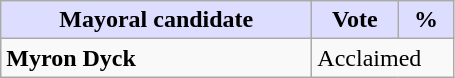<table class="wikitable">
<tr>
<th style="background:#ddf;" width="200px">Mayoral candidate</th>
<th style="background:#ddf;" width="50px">Vote</th>
<th style="background:#ddf;" width="30px">%</th>
</tr>
<tr>
<td><strong>Myron Dyck</strong></td>
<td colspan="2">Acclaimed</td>
</tr>
</table>
